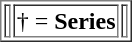<table style="float: right;" border="1">
<tr>
<td></td>
<td rowspan="2">† = <strong>Series</strong></td>
<td></td>
</tr>
</table>
